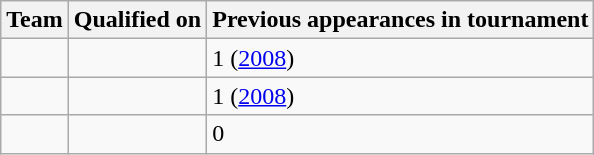<table class="wikitable sortable" style="text-align: left;">
<tr>
<th>Team</th>
<th>Qualified on</th>
<th>Previous appearances in tournament</th>
</tr>
<tr>
<td></td>
<td></td>
<td>1 (<a href='#'>2008</a>)</td>
</tr>
<tr>
<td></td>
<td></td>
<td>1 (<a href='#'>2008</a>)</td>
</tr>
<tr>
<td></td>
<td></td>
<td>0</td>
</tr>
</table>
